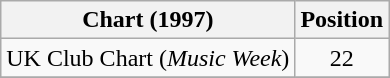<table class="wikitable">
<tr>
<th>Chart (1997)</th>
<th>Position</th>
</tr>
<tr>
<td>UK Club Chart (<em>Music Week</em>)</td>
<td align="center">22</td>
</tr>
<tr>
</tr>
</table>
